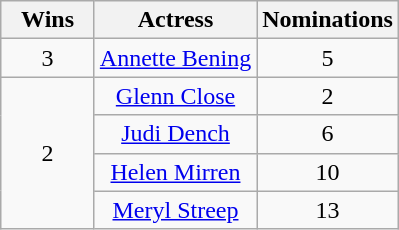<table class="wikitable" style="text-align: center">
<tr>
<th scope="col" width="55">Wins</th>
<th scope="col">Actress</th>
<th scope="col" width="55">Nominations</th>
</tr>
<tr>
<td rowspan=1>3</td>
<td><a href='#'>Annette Bening</a></td>
<td>5</td>
</tr>
<tr>
<td rowspan=4>2</td>
<td><a href='#'>Glenn Close</a></td>
<td>2</td>
</tr>
<tr>
<td><a href='#'>Judi Dench</a></td>
<td>6</td>
</tr>
<tr>
<td><a href='#'>Helen Mirren</a></td>
<td>10</td>
</tr>
<tr>
<td><a href='#'>Meryl Streep</a></td>
<td>13</td>
</tr>
</table>
